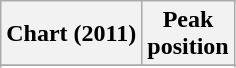<table class="wikitable sortable plainrowheaders" style="text-align:center">
<tr>
<th scope="col">Chart (2011)</th>
<th scope="col">Peak<br>position</th>
</tr>
<tr>
</tr>
<tr>
</tr>
<tr>
</tr>
<tr>
</tr>
<tr>
</tr>
<tr>
</tr>
<tr>
</tr>
<tr>
</tr>
<tr>
</tr>
<tr>
</tr>
</table>
